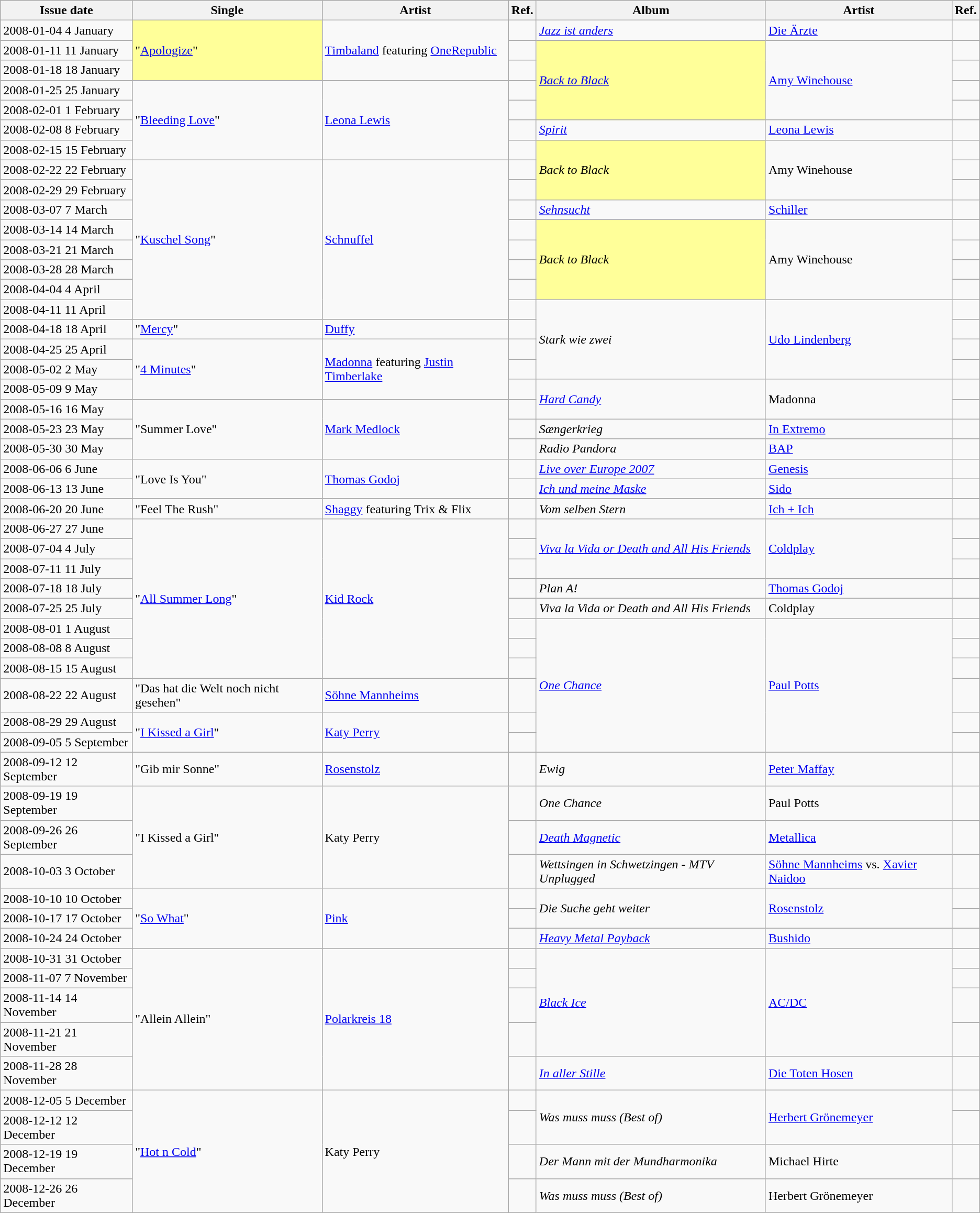<table class="wikitable">
<tr>
<th>Issue date</th>
<th>Single</th>
<th>Artist</th>
<th>Ref.</th>
<th>Album</th>
<th>Artist</th>
<th>Ref.</th>
</tr>
<tr>
<td><span>2008-01-04</span> 4 January</td>
<td bgcolor=#FFFF99 rowspan="3">"<a href='#'>Apologize</a>" </td>
<td rowspan="3"><a href='#'>Timbaland</a> featuring <a href='#'>OneRepublic</a></td>
<td align="center"></td>
<td><em><a href='#'>Jazz ist anders</a></em></td>
<td><a href='#'>Die Ärzte</a></td>
<td align="center"></td>
</tr>
<tr>
<td><span>2008-01-11</span> 11 January</td>
<td align="center"></td>
<td bgcolor=#FFFF99 rowspan="4"><em><a href='#'>Back to Black</a></em> </td>
<td rowspan="4"><a href='#'>Amy Winehouse</a></td>
<td align="center"></td>
</tr>
<tr>
<td><span>2008-01-18</span> 18 January</td>
<td align="center"></td>
<td align="center"></td>
</tr>
<tr>
<td><span>2008-01-25</span> 25 January</td>
<td rowspan="4">"<a href='#'>Bleeding Love</a>"</td>
<td rowspan="4"><a href='#'>Leona Lewis</a></td>
<td align="center"></td>
<td align="center"></td>
</tr>
<tr>
<td><span>2008-02-01</span> 1 February</td>
<td align="center"></td>
<td align="center"></td>
</tr>
<tr>
<td><span>2008-02-08</span> 8 February</td>
<td align="center"></td>
<td><em><a href='#'>Spirit</a></em></td>
<td><a href='#'>Leona Lewis</a></td>
<td align="center"></td>
</tr>
<tr>
<td><span>2008-02-15</span> 15 February</td>
<td align="center"></td>
<td bgcolor=#FFFF99 rowspan="3"><em>Back to Black</em> </td>
<td rowspan="3">Amy Winehouse</td>
<td align="center"></td>
</tr>
<tr>
<td><span>2008-02-22</span> 22 February</td>
<td rowspan="8">"<a href='#'>Kuschel Song</a>"</td>
<td rowspan="8"><a href='#'>Schnuffel</a></td>
<td align="center"></td>
<td align="center"></td>
</tr>
<tr>
<td><span>2008-02-29</span> 29 February</td>
<td align="center"></td>
<td align="center"></td>
</tr>
<tr>
<td><span>2008-03-07</span> 7 March</td>
<td align="center"></td>
<td><em><a href='#'>Sehnsucht</a></em></td>
<td><a href='#'>Schiller</a></td>
<td align="center"></td>
</tr>
<tr>
<td><span>2008-03-14</span> 14 March</td>
<td align="center"></td>
<td bgcolor=#FFFF99 rowspan="4"><em>Back to Black</em> </td>
<td rowspan="4">Amy Winehouse</td>
<td align="center"></td>
</tr>
<tr>
<td><span>2008-03-21</span> 21 March</td>
<td align="center"></td>
<td align="center"></td>
</tr>
<tr>
<td><span>2008-03-28</span> 28 March</td>
<td align="center"></td>
<td align="center"></td>
</tr>
<tr>
<td><span>2008-04-04</span> 4 April</td>
<td align="center"></td>
<td align="center"></td>
</tr>
<tr>
<td><span>2008-04-11</span> 11 April</td>
<td align="center"></td>
<td rowspan="4"><em>Stark wie zwei</em></td>
<td rowspan="4"><a href='#'>Udo Lindenberg</a></td>
<td align="center"></td>
</tr>
<tr>
<td><span>2008-04-18</span> 18 April</td>
<td>"<a href='#'>Mercy</a>"</td>
<td><a href='#'>Duffy</a></td>
<td align="center"></td>
<td align="center"></td>
</tr>
<tr>
<td><span>2008-04-25</span> 25 April</td>
<td rowspan="3">"<a href='#'>4 Minutes</a>"</td>
<td rowspan="3"><a href='#'>Madonna</a> featuring <a href='#'>Justin Timberlake</a></td>
<td align="center"></td>
<td align="center"></td>
</tr>
<tr>
<td><span>2008-05-02</span> 2 May</td>
<td align="center"></td>
<td align="center"></td>
</tr>
<tr>
<td><span>2008-05-09</span> 9 May</td>
<td align="center"></td>
<td rowspan="2"><em><a href='#'>Hard Candy</a></em></td>
<td rowspan="2">Madonna</td>
<td align="center"></td>
</tr>
<tr>
<td><span>2008-05-16</span> 16 May</td>
<td rowspan="3">"Summer Love"</td>
<td rowspan="3"><a href='#'>Mark Medlock</a></td>
<td align="center"></td>
<td align="center"></td>
</tr>
<tr>
<td><span>2008-05-23</span> 23 May</td>
<td align="center"></td>
<td><em>Sængerkrieg</em></td>
<td><a href='#'>In Extremo</a></td>
<td align="center"></td>
</tr>
<tr>
<td><span>2008-05-30</span> 30 May</td>
<td align="center"></td>
<td><em>Radio Pandora</em></td>
<td><a href='#'>BAP</a></td>
<td align="center"></td>
</tr>
<tr>
<td><span>2008-06-06</span> 6 June</td>
<td rowspan="2">"Love Is You"</td>
<td rowspan="2"><a href='#'>Thomas Godoj</a></td>
<td align="center"></td>
<td><em><a href='#'>Live over Europe 2007</a></em></td>
<td><a href='#'>Genesis</a></td>
<td align="center"></td>
</tr>
<tr>
<td><span>2008-06-13</span> 13 June</td>
<td align="center"></td>
<td><em><a href='#'>Ich und meine Maske</a></em></td>
<td><a href='#'>Sido</a></td>
<td align="center"></td>
</tr>
<tr>
<td><span>2008-06-20</span> 20 June</td>
<td>"Feel The Rush"</td>
<td><a href='#'>Shaggy</a> featuring Trix & Flix</td>
<td align="center"></td>
<td><em>Vom selben Stern</em></td>
<td><a href='#'>Ich + Ich</a></td>
<td align="center"></td>
</tr>
<tr>
<td><span>2008-06-27</span> 27 June</td>
<td rowspan="8">"<a href='#'>All Summer Long</a>"</td>
<td rowspan="8"><a href='#'>Kid Rock</a></td>
<td align="center"></td>
<td rowspan="3"><em><a href='#'>Viva la Vida or Death and All His Friends</a></em></td>
<td rowspan="3"><a href='#'>Coldplay</a></td>
<td align="center"></td>
</tr>
<tr>
<td><span>2008-07-04</span> 4 July</td>
<td align="center"></td>
<td align="center"></td>
</tr>
<tr>
<td><span>2008-07-11</span> 11 July</td>
<td align="center"></td>
<td align="center"></td>
</tr>
<tr>
<td><span>2008-07-18</span> 18 July</td>
<td align="center"></td>
<td><em>Plan A!</em></td>
<td><a href='#'>Thomas Godoj</a></td>
<td align="center"></td>
</tr>
<tr>
<td><span>2008-07-25</span> 25 July</td>
<td align="center"></td>
<td><em>Viva la Vida or Death and All His Friends</em></td>
<td>Coldplay</td>
<td align="center"></td>
</tr>
<tr>
<td><span>2008-08-01</span> 1 August</td>
<td align="center"></td>
<td rowspan="6"><em><a href='#'>One Chance</a></em></td>
<td rowspan="6"><a href='#'>Paul Potts</a></td>
<td align="center"></td>
</tr>
<tr>
<td><span>2008-08-08</span> 8 August</td>
<td align="center"></td>
<td align="center"></td>
</tr>
<tr>
<td><span>2008-08-15</span> 15 August</td>
<td align="center"></td>
<td align="center"></td>
</tr>
<tr>
<td><span>2008-08-22</span> 22 August</td>
<td>"Das hat die Welt noch nicht gesehen"</td>
<td><a href='#'>Söhne Mannheims</a></td>
<td align="center"></td>
<td align="center"></td>
</tr>
<tr>
<td><span>2008-08-29</span> 29 August</td>
<td rowspan="2">"<a href='#'>I Kissed a Girl</a>"</td>
<td rowspan="2"><a href='#'>Katy Perry</a></td>
<td align="center"></td>
<td align="center"></td>
</tr>
<tr>
<td><span>2008-09-05</span> 5 September</td>
<td align="center"></td>
<td align="center"></td>
</tr>
<tr>
<td><span>2008-09-12</span> 12 September</td>
<td>"Gib mir Sonne"</td>
<td><a href='#'>Rosenstolz</a></td>
<td align="center"></td>
<td><em>Ewig</em></td>
<td><a href='#'>Peter Maffay</a></td>
<td align="center"></td>
</tr>
<tr>
<td><span>2008-09-19</span> 19 September</td>
<td rowspan="3">"I Kissed a Girl"</td>
<td rowspan="3">Katy Perry</td>
<td align="center"></td>
<td><em>One Chance</em></td>
<td>Paul Potts</td>
<td align="center"></td>
</tr>
<tr>
<td><span>2008-09-26</span> 26 September</td>
<td align="center"></td>
<td><em><a href='#'>Death Magnetic</a></em></td>
<td><a href='#'>Metallica</a></td>
<td align="center"></td>
</tr>
<tr>
<td><span>2008-10-03</span> 3 October</td>
<td align="center"></td>
<td><em>Wettsingen in Schwetzingen - MTV Unplugged</em></td>
<td><a href='#'>Söhne Mannheims</a> vs. <a href='#'>Xavier Naidoo</a></td>
<td align="center"></td>
</tr>
<tr>
<td><span>2008-10-10</span> 10 October</td>
<td rowspan="3">"<a href='#'>So What</a>"</td>
<td rowspan="3"><a href='#'>Pink</a></td>
<td align="center"></td>
<td rowspan="2"><em>Die Suche geht weiter</em></td>
<td rowspan="2"><a href='#'>Rosenstolz</a></td>
<td align="center"></td>
</tr>
<tr>
<td><span>2008-10-17</span> 17 October</td>
<td align="center"></td>
<td align="center"></td>
</tr>
<tr>
<td><span>2008-10-24</span> 24 October</td>
<td align="center"></td>
<td><em><a href='#'>Heavy Metal Payback</a></em></td>
<td><a href='#'>Bushido</a></td>
<td align="center"></td>
</tr>
<tr>
<td><span>2008-10-31</span> 31 October</td>
<td rowspan="5">"Allein Allein"</td>
<td rowspan="5"><a href='#'>Polarkreis 18</a></td>
<td align="center"></td>
<td rowspan="4"><em><a href='#'>Black Ice</a></em></td>
<td rowspan="4"><a href='#'>AC/DC</a></td>
<td align="center"></td>
</tr>
<tr>
<td><span>2008-11-07</span> 7 November</td>
<td align="center"></td>
<td align="center"></td>
</tr>
<tr>
<td><span>2008-11-14</span> 14 November</td>
<td align="center"></td>
<td align="center"></td>
</tr>
<tr>
<td><span>2008-11-21</span> 21 November</td>
<td align="center"></td>
<td align="center"></td>
</tr>
<tr>
<td><span>2008-11-28</span> 28 November</td>
<td align="center"></td>
<td><em><a href='#'>In aller Stille</a></em></td>
<td><a href='#'>Die Toten Hosen</a></td>
<td align="center"></td>
</tr>
<tr>
<td><span>2008-12-05</span> 5 December</td>
<td rowspan="4">"<a href='#'>Hot n Cold</a>"</td>
<td rowspan="4">Katy Perry</td>
<td align="center"></td>
<td rowspan="2"><em>Was muss muss (Best of)</em></td>
<td rowspan="2"><a href='#'>Herbert Grönemeyer</a></td>
<td align="center"></td>
</tr>
<tr>
<td><span>2008-12-12</span> 12 December</td>
<td align="center"></td>
<td align="center"></td>
</tr>
<tr>
<td><span>2008-12-19</span> 19 December</td>
<td align="center"></td>
<td><em>Der Mann mit der Mundharmonika</em></td>
<td>Michael Hirte</td>
<td align="center"></td>
</tr>
<tr>
<td><span>2008-12-26</span> 26 December</td>
<td align="center"></td>
<td><em>Was muss muss (Best of)</em></td>
<td>Herbert Grönemeyer</td>
<td align="center"></td>
</tr>
</table>
